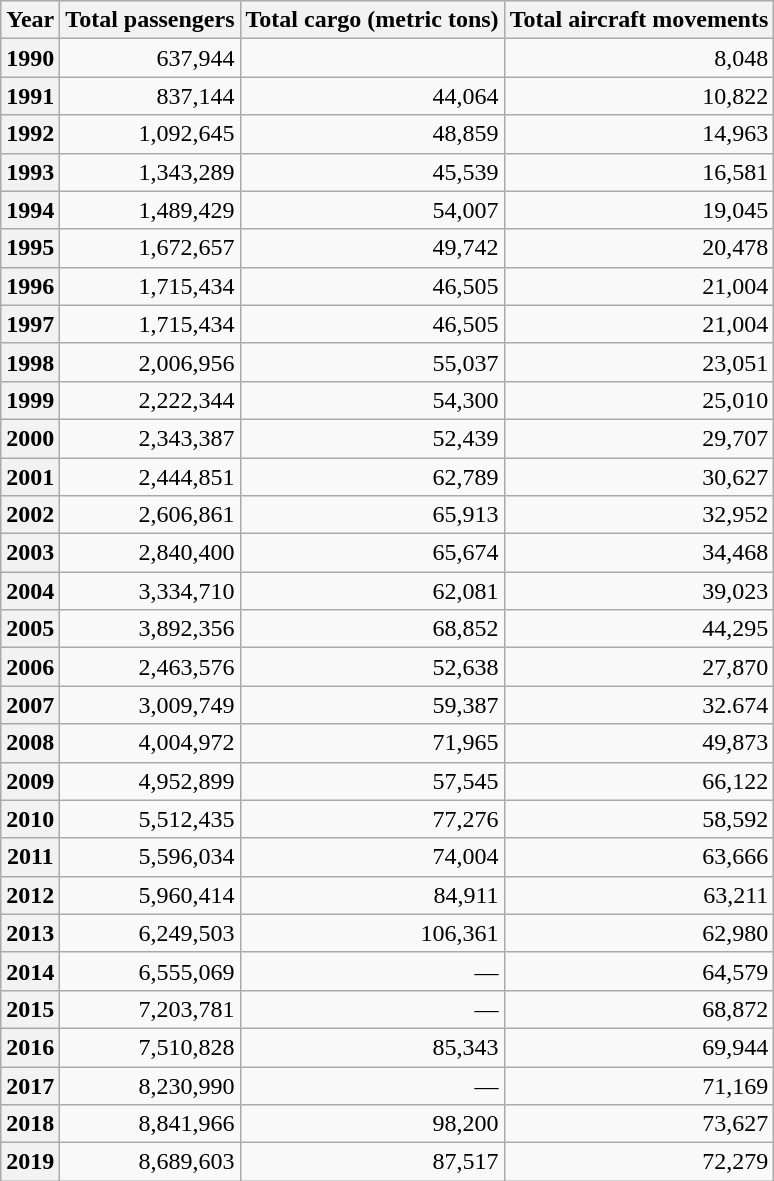<table class="wikitable" style="text-align:right">
<tr>
<th>Year</th>
<th>Total passengers</th>
<th>Total cargo (metric tons)</th>
<th>Total aircraft movements</th>
</tr>
<tr>
<th>1990</th>
<td>637,944</td>
<td> </td>
<td>8,048</td>
</tr>
<tr>
<th>1991</th>
<td>837,144</td>
<td>44,064</td>
<td>10,822</td>
</tr>
<tr>
<th>1992</th>
<td>1,092,645</td>
<td>48,859</td>
<td>14,963</td>
</tr>
<tr>
<th>1993</th>
<td>1,343,289</td>
<td>45,539</td>
<td>16,581</td>
</tr>
<tr>
<th>1994</th>
<td>1,489,429</td>
<td>54,007</td>
<td>19,045</td>
</tr>
<tr>
<th>1995</th>
<td>1,672,657</td>
<td>49,742</td>
<td>20,478</td>
</tr>
<tr>
<th>1996</th>
<td>1,715,434</td>
<td>46,505</td>
<td>21,004</td>
</tr>
<tr>
<th>1997</th>
<td>1,715,434</td>
<td>46,505</td>
<td>21,004</td>
</tr>
<tr>
<th>1998</th>
<td>2,006,956</td>
<td>55,037</td>
<td>23,051</td>
</tr>
<tr>
<th>1999</th>
<td>2,222,344</td>
<td>54,300</td>
<td>25,010</td>
</tr>
<tr>
<th>2000</th>
<td>2,343,387</td>
<td>52,439</td>
<td>29,707</td>
</tr>
<tr>
<th>2001</th>
<td>2,444,851</td>
<td>62,789</td>
<td>30,627</td>
</tr>
<tr>
<th>2002</th>
<td>2,606,861</td>
<td>65,913</td>
<td>32,952</td>
</tr>
<tr>
<th>2003</th>
<td>2,840,400</td>
<td>65,674</td>
<td>34,468</td>
</tr>
<tr>
<th>2004</th>
<td>3,334,710</td>
<td>62,081</td>
<td>39,023</td>
</tr>
<tr>
<th>2005</th>
<td>3,892,356</td>
<td>68,852</td>
<td>44,295</td>
</tr>
<tr>
<th>2006</th>
<td>2,463,576</td>
<td>52,638</td>
<td>27,870</td>
</tr>
<tr>
<th>2007</th>
<td>3,009,749</td>
<td>59,387</td>
<td>32.674</td>
</tr>
<tr>
<th>2008</th>
<td>4,004,972</td>
<td>71,965</td>
<td>49,873</td>
</tr>
<tr>
<th>2009</th>
<td>4,952,899</td>
<td>57,545</td>
<td>66,122</td>
</tr>
<tr>
<th>2010</th>
<td>5,512,435</td>
<td>77,276</td>
<td>58,592</td>
</tr>
<tr>
<th>2011</th>
<td>5,596,034</td>
<td>74,004</td>
<td>63,666</td>
</tr>
<tr>
<th>2012</th>
<td>5,960,414</td>
<td>84,911</td>
<td>63,211</td>
</tr>
<tr>
<th>2013</th>
<td>6,249,503</td>
<td>106,361</td>
<td>62,980</td>
</tr>
<tr>
<th>2014</th>
<td>6,555,069</td>
<td>—</td>
<td>64,579</td>
</tr>
<tr>
<th>2015</th>
<td>7,203,781</td>
<td>—</td>
<td>68,872</td>
</tr>
<tr>
<th>2016</th>
<td>7,510,828</td>
<td>85,343</td>
<td>69,944</td>
</tr>
<tr>
<th>2017</th>
<td>8,230,990</td>
<td>—</td>
<td>71,169</td>
</tr>
<tr>
<th>2018</th>
<td>8,841,966</td>
<td>98,200</td>
<td>73,627</td>
</tr>
<tr>
<th>2019</th>
<td>8,689,603</td>
<td>87,517</td>
<td>72,279</td>
</tr>
</table>
